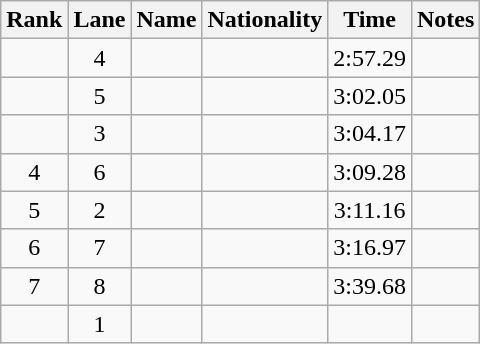<table class="wikitable sortable" style="text-align:center">
<tr>
<th>Rank</th>
<th>Lane</th>
<th>Name</th>
<th>Nationality</th>
<th>Time</th>
<th>Notes</th>
</tr>
<tr>
<td></td>
<td>4</td>
<td align=left></td>
<td align=left></td>
<td>2:57.29</td>
<td></td>
</tr>
<tr>
<td></td>
<td>5</td>
<td align=left></td>
<td align=left></td>
<td>3:02.05</td>
<td></td>
</tr>
<tr>
<td></td>
<td>3</td>
<td align=left></td>
<td align=left></td>
<td>3:04.17</td>
<td></td>
</tr>
<tr>
<td>4</td>
<td>6</td>
<td align=left></td>
<td align=left></td>
<td>3:09.28</td>
<td></td>
</tr>
<tr>
<td>5</td>
<td>2</td>
<td align=left></td>
<td align=left></td>
<td>3:11.16</td>
<td></td>
</tr>
<tr>
<td>6</td>
<td>7</td>
<td align=left></td>
<td align=left></td>
<td>3:16.97</td>
<td></td>
</tr>
<tr>
<td>7</td>
<td>8</td>
<td align=left></td>
<td align=left></td>
<td>3:39.68</td>
<td></td>
</tr>
<tr>
<td></td>
<td>1</td>
<td align=left></td>
<td align=left></td>
<td></td>
<td><strong></strong></td>
</tr>
</table>
